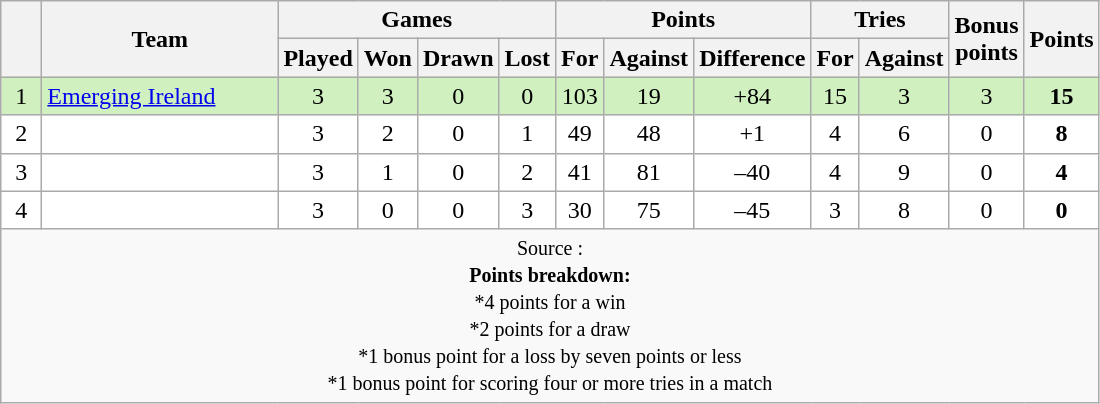<table class="wikitable" style="text-align: center;">
<tr>
<th rowspan="2" bgcolor="#efefef" width="20"></th>
<th rowspan="2" bgcolor="#efefef" width="150">Team</th>
<th colspan="4" bgcolor="#efefef" width="100">Games</th>
<th colspan="3" bgcolor="#efefef" width="60">Points</th>
<th colspan="2" bgcolor="#efefef" width="40">Tries</th>
<th rowspan="2" bgcolor="#efefef" width="40">Bonus points</th>
<th rowspan="2" bgcolor="#efefef" width="20">Points</th>
</tr>
<tr>
<th bgcolor="#efefef" width="20">Played</th>
<th bgcolor="#efefef" width="20">Won</th>
<th bgcolor="#efefef" width="20">Drawn</th>
<th bgcolor="#efefef" width="20">Lost</th>
<th bgcolor="#efefef" width="20">For</th>
<th bgcolor="#efefef" width="20">Against</th>
<th bgcolor="#efefef" width="20">Difference</th>
<th bgcolor="#efefef" width="20">For</th>
<th bgcolor="#efefef" width="20">Against<br></th>
</tr>
<tr style="background:#D0F0C0; text-align:center;">
<td>1</td>
<td align=left> <a href='#'>Emerging Ireland</a></td>
<td>3</td>
<td>3</td>
<td>0</td>
<td>0</td>
<td>103</td>
<td>19</td>
<td>+84</td>
<td>15</td>
<td>3</td>
<td>3</td>
<td><strong>15</strong></td>
</tr>
<tr style="background:#fff; text-align:center;">
<td>2</td>
<td align=left></td>
<td>3</td>
<td>2</td>
<td>0</td>
<td>1</td>
<td>49</td>
<td>48</td>
<td>+1</td>
<td>4</td>
<td>6</td>
<td>0</td>
<td><strong>8</strong></td>
</tr>
<tr style="background:#fff; text-align:center;">
<td>3</td>
<td align=left></td>
<td>3</td>
<td>1</td>
<td>0</td>
<td>2</td>
<td>41</td>
<td>81</td>
<td>–40</td>
<td>4</td>
<td>9</td>
<td>0</td>
<td><strong>4</strong></td>
</tr>
<tr style="background:#fff; text-align:center;">
<td>4</td>
<td align=left></td>
<td>3</td>
<td>0</td>
<td>0</td>
<td>3</td>
<td>30</td>
<td>75</td>
<td>–45</td>
<td>3</td>
<td>8</td>
<td>0</td>
<td><strong>0</strong></td>
</tr>
<tr |align=left|>
<td colspan="14" style="border:0;"><small>Source :  <br><strong>Points breakdown:</strong><br>*4 points for a win<br>*2 points for a draw<br>*1 bonus point for a loss by seven points or less<br>*1 bonus point for scoring four or more tries in a match</small></td>
</tr>
</table>
